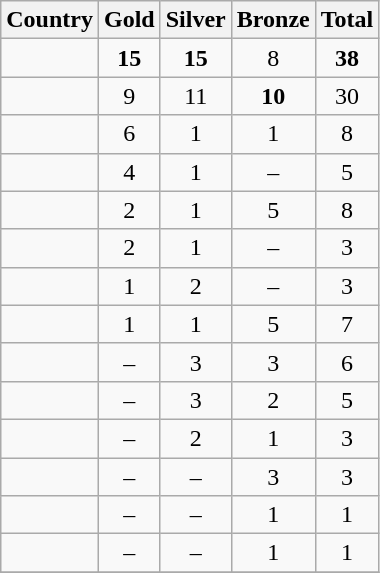<table class="wikitable sortable" style="text-align:center">
<tr>
<th>Country</th>
<th>Gold</th>
<th>Silver</th>
<th>Bronze</th>
<th>Total</th>
</tr>
<tr>
<td align=left></td>
<td><strong>15</strong></td>
<td><strong>15</strong></td>
<td>8</td>
<td><strong>38</strong></td>
</tr>
<tr>
<td align=left></td>
<td>9</td>
<td>11</td>
<td><strong>10</strong></td>
<td>30</td>
</tr>
<tr>
<td align=left></td>
<td>6</td>
<td>1</td>
<td>1</td>
<td>8</td>
</tr>
<tr>
<td align=left></td>
<td>4</td>
<td>1</td>
<td>–</td>
<td>5</td>
</tr>
<tr>
<td align=left></td>
<td>2</td>
<td>1</td>
<td>5</td>
<td>8</td>
</tr>
<tr>
<td align=left></td>
<td>2</td>
<td>1</td>
<td>–</td>
<td>3</td>
</tr>
<tr>
<td align=left></td>
<td>1</td>
<td>2</td>
<td>–</td>
<td>3</td>
</tr>
<tr>
<td align=left></td>
<td>1</td>
<td>1</td>
<td>5</td>
<td>7</td>
</tr>
<tr>
<td align=left></td>
<td>–</td>
<td>3</td>
<td>3</td>
<td>6</td>
</tr>
<tr>
<td align=left></td>
<td>–</td>
<td>3</td>
<td>2</td>
<td>5</td>
</tr>
<tr>
<td align=left></td>
<td>–</td>
<td>2</td>
<td>1</td>
<td>3</td>
</tr>
<tr>
<td align=left></td>
<td>–</td>
<td>–</td>
<td>3</td>
<td>3</td>
</tr>
<tr>
<td align=left></td>
<td>–</td>
<td>–</td>
<td>1</td>
<td>1</td>
</tr>
<tr>
<td align=left></td>
<td>–</td>
<td>–</td>
<td>1</td>
<td>1</td>
</tr>
<tr>
</tr>
</table>
